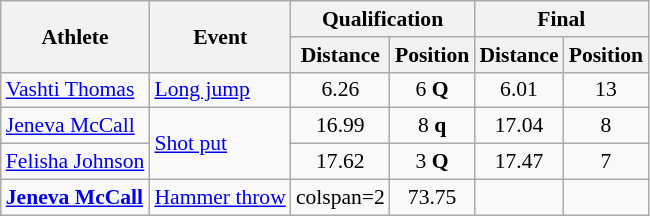<table class=wikitable style="font-size:90%">
<tr>
<th rowspan=2>Athlete</th>
<th rowspan=2>Event</th>
<th colspan=2>Qualification</th>
<th colspan=2>Final</th>
</tr>
<tr>
<th>Distance</th>
<th>Position</th>
<th>Distance</th>
<th>Position</th>
</tr>
<tr align=center>
<td align=left><a href='#'>Vashti Thomas</a></td>
<td align=left><a href='#'>Long jump</a></td>
<td>6.26</td>
<td>6 <strong>Q</strong></td>
<td>6.01</td>
<td>13</td>
</tr>
<tr align=center>
<td align=left><a href='#'>Jeneva McCall</a></td>
<td align=left rowspan=2><a href='#'>Shot put</a></td>
<td>16.99</td>
<td>8 <strong>q</strong></td>
<td>17.04</td>
<td>8</td>
</tr>
<tr align=center>
<td align=left><a href='#'>Felisha Johnson</a></td>
<td>17.62</td>
<td>3 <strong>Q</strong></td>
<td>17.47</td>
<td>7</td>
</tr>
<tr align=center>
<td align=left><strong><a href='#'>Jeneva McCall</a></strong></td>
<td align=left><a href='#'>Hammer throw</a></td>
<td>colspan=2 </td>
<td>73.75</td>
<td></td>
</tr>
</table>
